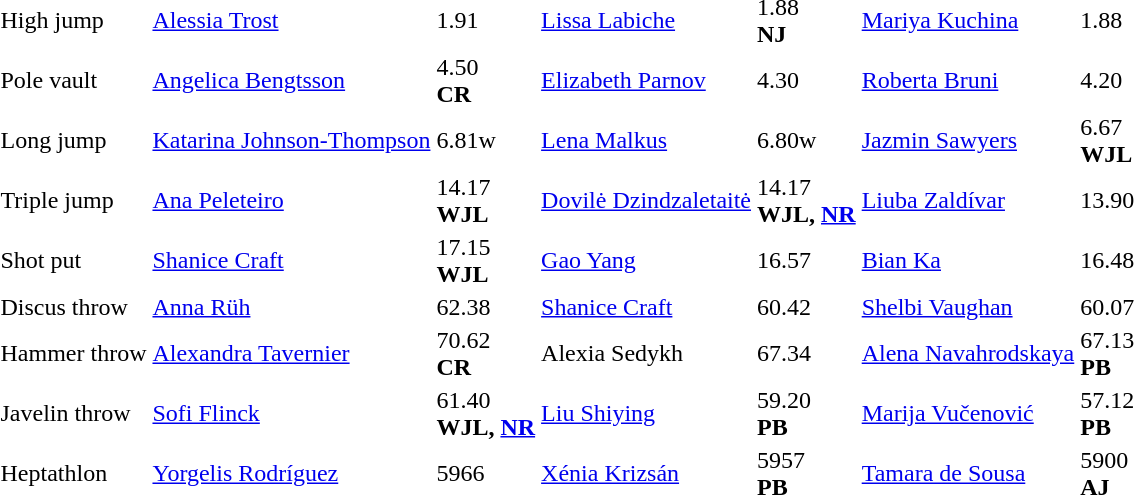<table>
<tr>
<td>High jump<br></td>
<td><a href='#'>Alessia Trost</a><br><em></em></td>
<td>1.91</td>
<td><a href='#'>Lissa Labiche</a><br><em></em></td>
<td>1.88 <br><strong>NJ</strong></td>
<td><a href='#'>Mariya Kuchina</a><br><em></em></td>
<td>1.88</td>
</tr>
<tr>
<td>Pole vault<br></td>
<td><a href='#'>Angelica Bengtsson</a><br><em></em></td>
<td>4.50 <br><strong>CR</strong></td>
<td><a href='#'>Elizabeth Parnov</a><br><em></em></td>
<td>4.30</td>
<td><a href='#'>Roberta Bruni</a><br><em></em></td>
<td>4.20</td>
</tr>
<tr>
<td>Long jump<br></td>
<td><a href='#'>Katarina Johnson-Thompson</a><br><em></em></td>
<td>6.81w</td>
<td><a href='#'>Lena Malkus</a><br><em></em></td>
<td>6.80w</td>
<td><a href='#'>Jazmin Sawyers</a><br><em></em></td>
<td>6.67 <br><strong>WJL</strong></td>
</tr>
<tr>
<td>Triple jump<br></td>
<td><a href='#'>Ana Peleteiro</a><br><em></em></td>
<td>14.17 <br><strong>WJL</strong></td>
<td><a href='#'>Dovilė Dzindzaletaitė</a><br><em></em></td>
<td>14.17 <br><strong>WJL, <a href='#'>NR</a></strong></td>
<td><a href='#'>Liuba Zaldívar</a><br><em></em></td>
<td>13.90</td>
</tr>
<tr>
<td>Shot put<br></td>
<td><a href='#'>Shanice Craft</a><br><em></em></td>
<td>17.15 <br><strong>WJL</strong></td>
<td><a href='#'>Gao Yang</a><br><em></em></td>
<td>16.57</td>
<td><a href='#'>Bian Ka</a><br><em></em></td>
<td>16.48</td>
</tr>
<tr>
<td>Discus throw<br></td>
<td><a href='#'>Anna Rüh</a><br><em></em></td>
<td>62.38</td>
<td><a href='#'>Shanice Craft</a><br><em></em></td>
<td>60.42</td>
<td><a href='#'>Shelbi Vaughan</a><br><em></em></td>
<td>60.07</td>
</tr>
<tr>
<td>Hammer throw<br></td>
<td><a href='#'>Alexandra Tavernier</a><br><em></em></td>
<td>70.62 <br><strong>CR</strong></td>
<td>Alexia Sedykh<br><em></em></td>
<td>67.34</td>
<td><a href='#'>Alena Navahrodskaya</a><br><em></em></td>
<td>67.13 <br><strong>PB</strong></td>
</tr>
<tr>
<td>Javelin throw<br></td>
<td><a href='#'>Sofi Flinck</a><br><em></em></td>
<td>61.40 <br><strong>WJL, <a href='#'>NR</a></strong></td>
<td><a href='#'>Liu Shiying</a><br><em></em></td>
<td>59.20 <br><strong>PB</strong></td>
<td><a href='#'>Marija Vučenović</a><br><em></em></td>
<td>57.12	<br><strong>PB</strong></td>
</tr>
<tr>
<td>Heptathlon<br></td>
<td><a href='#'>Yorgelis Rodríguez</a><br><em></em></td>
<td>5966</td>
<td><a href='#'>Xénia Krizsán</a><br><em></em></td>
<td>5957 <br><strong>PB</strong></td>
<td><a href='#'>Tamara de Sousa</a><br><em></em></td>
<td>5900 <br><strong>AJ</strong></td>
</tr>
<tr>
</tr>
</table>
